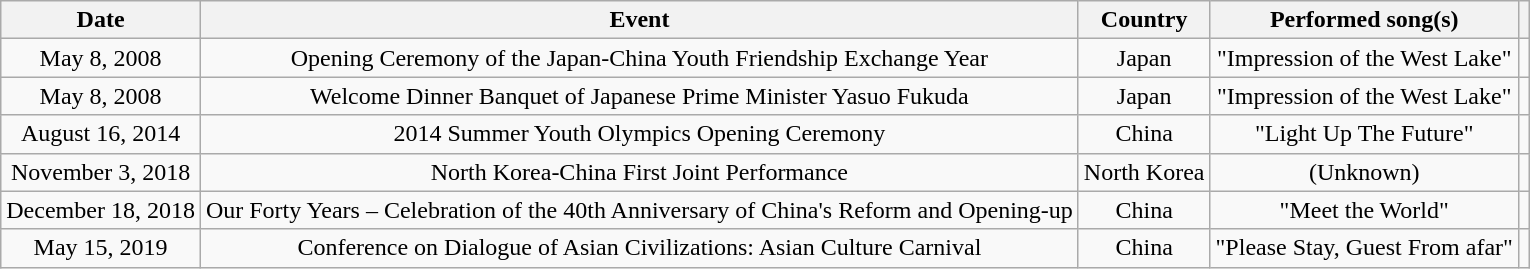<table class="wikitable plainrowheaders">
<tr>
<th>Date</th>
<th>Event</th>
<th>Country</th>
<th>Performed song(s)</th>
<th></th>
</tr>
<tr style="text-align:center;">
<td style="text-align:center;">May 8, 2008</td>
<td style="text-align:center;">Opening Ceremony of the Japan-China Youth Friendship Exchange Year</td>
<td style="text-align:center;">Japan</td>
<td style="text-align:center;">"Impression of the West Lake"</td>
<td style="text-align:center;"></td>
</tr>
<tr>
<td style="text-align:center;">May 8, 2008</td>
<td style="text-align:center;">Welcome Dinner Banquet of Japanese Prime Minister Yasuo Fukuda</td>
<td style="text-align:center;">Japan</td>
<td style="text-align:center;">"Impression of the West Lake"</td>
<td style="text-align:center;"></td>
</tr>
<tr>
<td style="text-align:center;">August 16, 2014</td>
<td style="text-align:center;">2014 Summer Youth Olympics Opening Ceremony</td>
<td style="text-align:center;">China</td>
<td style="text-align:center;">"Light Up The Future"</td>
<td style="text-align:center;"></td>
</tr>
<tr>
<td style="text-align:center;">November 3, 2018</td>
<td style="text-align:center;">North Korea-China First Joint Performance</td>
<td style="text-align:center;">North Korea</td>
<td style="text-align:center;">(Unknown)</td>
<td style="text-align:center;"></td>
</tr>
<tr>
<td style="text-align:center;">December 18, 2018</td>
<td style="text-align:center;">Our Forty Years – Celebration of the 40th Anniversary of China's Reform and Opening-up</td>
<td style="text-align:center;">China</td>
<td style="text-align:center;">"Meet the World"</td>
<td style="text-align:center;"></td>
</tr>
<tr>
<td style="text-align:center;">May 15, 2019</td>
<td style="text-align:center;">Conference on Dialogue of Asian Civilizations: Asian Culture Carnival</td>
<td style="text-align:center;">China</td>
<td style="text-align:center;">"Please Stay, Guest From afar"</td>
<td style="text-align:center;"></td>
</tr>
</table>
